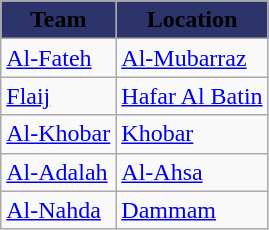<table class="wikitable sortable">
<tr>
<th style="background-color:#2C346B;"><span>Team</span></th>
<th style="background-color:#2C346B;"><span>Location</span></th>
</tr>
<tr>
<td><a href='#'>Al-Fateh</a></td>
<td><a href='#'>Al-Mubarraz</a></td>
</tr>
<tr>
<td><a href='#'>Flaij</a></td>
<td><a href='#'>Hafar Al Batin</a></td>
</tr>
<tr>
<td><a href='#'>Al-Khobar</a></td>
<td><a href='#'>Khobar</a></td>
</tr>
<tr>
<td><a href='#'>Al-Adalah</a></td>
<td><a href='#'>Al-Ahsa</a></td>
</tr>
<tr>
<td><a href='#'>Al-Nahda</a></td>
<td><a href='#'>Dammam</a></td>
</tr>
</table>
